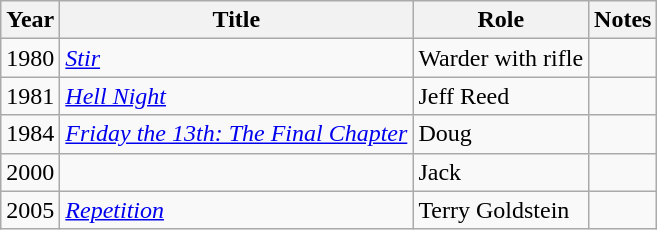<table class = "wikitable sortable">
<tr>
<th>Year</th>
<th>Title</th>
<th>Role</th>
<th class = "unsortable">Notes</th>
</tr>
<tr>
<td>1980</td>
<td><em><a href='#'>Stir</a></em></td>
<td>Warder with rifle</td>
<td></td>
</tr>
<tr>
<td>1981</td>
<td><em><a href='#'>Hell Night</a></em></td>
<td>Jeff Reed</td>
<td></td>
</tr>
<tr>
<td>1984</td>
<td><em><a href='#'>Friday the 13th: The Final Chapter</a></em></td>
<td>Doug</td>
<td></td>
</tr>
<tr>
<td>2000</td>
<td><em></em></td>
<td>Jack</td>
<td></td>
</tr>
<tr>
<td>2005</td>
<td><em><a href='#'>Repetition</a></em></td>
<td>Terry Goldstein</td>
<td></td>
</tr>
</table>
